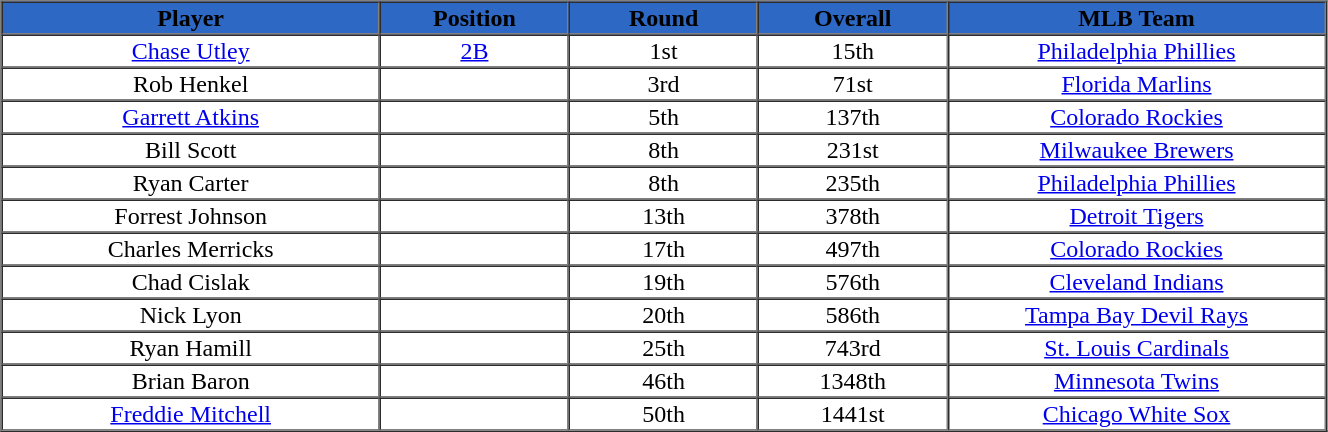<table cellpadding="1" border="1" cellspacing="0" width="70%">
<tr>
<th bgcolor="#2D68C4" width="20%"><span>Player</span></th>
<th bgcolor="#2D68C4" width="10%"><span>Position</span></th>
<th bgcolor="#2D68C4" width="10%"><span>Round</span></th>
<th bgcolor="#2D68C4" width="10%"><span>Overall</span></th>
<th bgcolor="#2D68C4" width="20%"><span>MLB Team</span></th>
</tr>
<tr align="center">
<td><a href='#'>Chase Utley</a></td>
<td><a href='#'>2B</a></td>
<td>1st</td>
<td>15th</td>
<td><a href='#'>Philadelphia Phillies</a></td>
</tr>
<tr align="center">
<td>Rob Henkel</td>
<td></td>
<td>3rd</td>
<td>71st</td>
<td><a href='#'>Florida Marlins</a></td>
</tr>
<tr align="center">
<td><a href='#'>Garrett Atkins</a></td>
<td></td>
<td>5th</td>
<td>137th</td>
<td><a href='#'>Colorado Rockies</a></td>
</tr>
<tr align="center">
<td>Bill Scott</td>
<td></td>
<td>8th</td>
<td>231st</td>
<td><a href='#'>Milwaukee Brewers</a></td>
</tr>
<tr align="center">
<td>Ryan Carter</td>
<td></td>
<td>8th</td>
<td>235th</td>
<td><a href='#'>Philadelphia Phillies</a></td>
</tr>
<tr align="center">
<td>Forrest Johnson</td>
<td></td>
<td>13th</td>
<td>378th</td>
<td><a href='#'>Detroit Tigers</a></td>
</tr>
<tr align="center">
<td>Charles Merricks</td>
<td></td>
<td>17th</td>
<td>497th</td>
<td><a href='#'>Colorado Rockies</a></td>
</tr>
<tr align="center">
<td>Chad Cislak</td>
<td></td>
<td>19th</td>
<td>576th</td>
<td><a href='#'>Cleveland Indians</a></td>
</tr>
<tr align="center">
<td>Nick Lyon</td>
<td></td>
<td>20th</td>
<td>586th</td>
<td><a href='#'>Tampa Bay Devil Rays</a></td>
</tr>
<tr align="center">
<td>Ryan Hamill</td>
<td></td>
<td>25th</td>
<td>743rd</td>
<td><a href='#'>St. Louis Cardinals</a></td>
</tr>
<tr align="center">
<td>Brian Baron</td>
<td></td>
<td>46th</td>
<td>1348th</td>
<td><a href='#'>Minnesota Twins</a></td>
</tr>
<tr align="center">
<td><a href='#'>Freddie Mitchell</a></td>
<td></td>
<td>50th</td>
<td>1441st</td>
<td><a href='#'>Chicago White Sox</a></td>
</tr>
<tr>
</tr>
</table>
